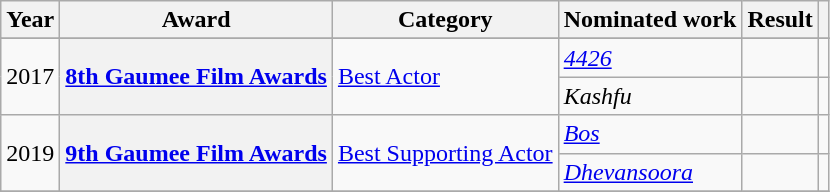<table class="wikitable plainrowheaders sortable">
<tr>
<th scope="col">Year</th>
<th scope="col">Award</th>
<th scope="col">Category</th>
<th scope="col">Nominated work</th>
<th scope="col">Result</th>
<th scope="col" class="unsortable"></th>
</tr>
<tr>
</tr>
<tr>
<td rowspan="2">2017</td>
<th scope="row" rowspan="2"><a href='#'>8th Gaumee Film Awards</a></th>
<td rowspan="2"><a href='#'>Best Actor</a></td>
<td><em><a href='#'>4426</a></em></td>
<td></td>
<td style="text-align:center;"></td>
</tr>
<tr>
<td><em>Kashfu</em></td>
<td></td>
<td style="text-align:center;"></td>
</tr>
<tr>
<td rowspan="2">2019</td>
<th scope="row" rowspan="2"><a href='#'>9th Gaumee Film Awards</a></th>
<td rowspan="2"><a href='#'>Best Supporting Actor</a></td>
<td><em><a href='#'>Bos</a></em></td>
<td></td>
<td style="text-align:center;"></td>
</tr>
<tr>
<td><em><a href='#'>Dhevansoora</a></em></td>
<td></td>
<td style="text-align:center;"></td>
</tr>
<tr>
</tr>
</table>
